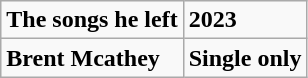<table class="wikitable">
<tr>
<td><strong>The songs he left</strong></td>
<td><strong>2023</strong></td>
</tr>
<tr>
<td><strong>Brent Mcathey</strong></td>
<td><strong>Single only</strong></td>
</tr>
</table>
